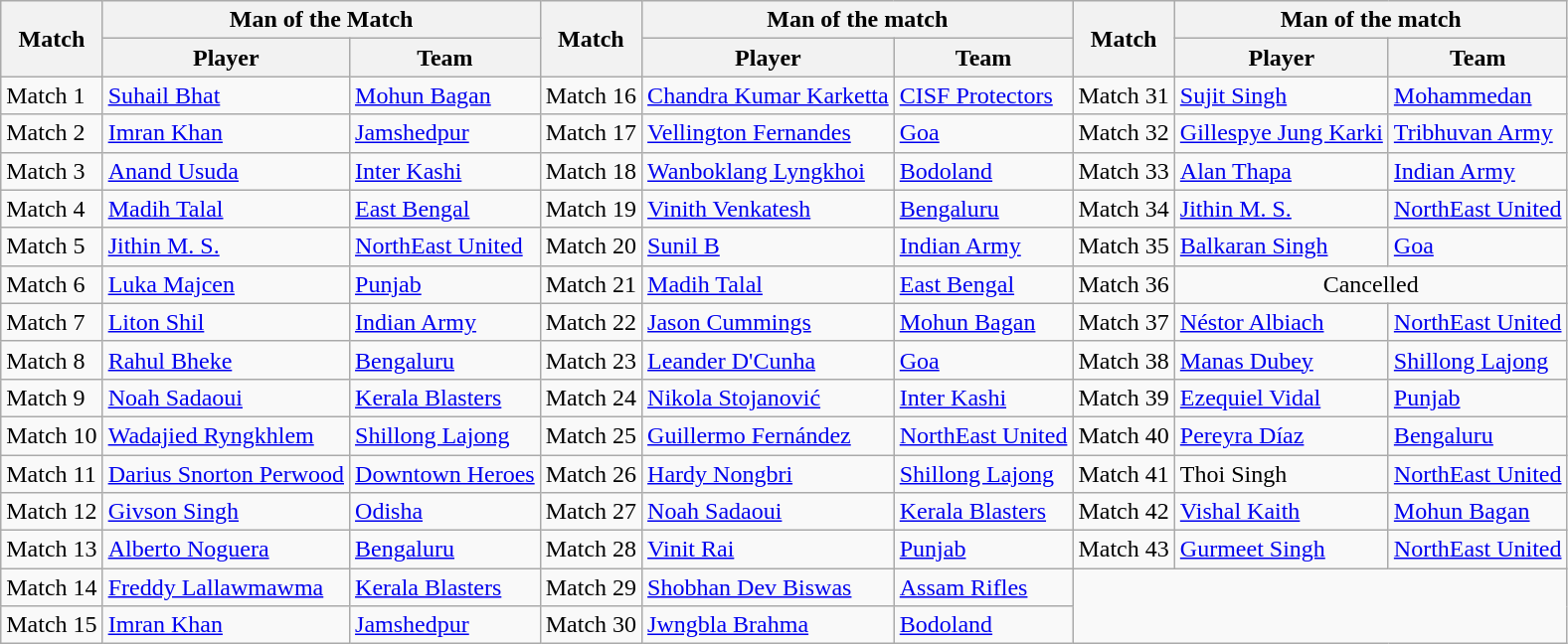<table class="wikitable">
<tr>
<th rowspan="2">Match</th>
<th colspan="2">Man of the Match</th>
<th rowspan="2">Match</th>
<th colspan="2">Man of the match</th>
<th rowspan="2">Match</th>
<th colspan="2">Man of the match</th>
</tr>
<tr>
<th>Player</th>
<th>Team</th>
<th>Player</th>
<th>Team</th>
<th>Player</th>
<th>Team</th>
</tr>
<tr>
<td>Match 1</td>
<td> <a href='#'>Suhail Bhat</a></td>
<td><a href='#'>Mohun Bagan</a></td>
<td>Match 16</td>
<td> <a href='#'>Chandra Kumar Karketta</a></td>
<td><a href='#'>CISF Protectors</a></td>
<td>Match 31</td>
<td> <a href='#'>Sujit Singh</a></td>
<td><a href='#'>Mohammedan</a></td>
</tr>
<tr>
<td>Match 2</td>
<td> <a href='#'>Imran Khan</a></td>
<td><a href='#'>Jamshedpur</a></td>
<td>Match 17</td>
<td> <a href='#'>Vellington Fernandes</a></td>
<td><a href='#'>Goa</a></td>
<td>Match 32</td>
<td> <a href='#'>Gillespye Jung Karki</a></td>
<td> <a href='#'>Tribhuvan Army</a></td>
</tr>
<tr>
<td>Match 3</td>
<td> <a href='#'>Anand Usuda</a></td>
<td><a href='#'>Inter Kashi</a></td>
<td>Match 18</td>
<td> <a href='#'>Wanboklang Lyngkhoi</a></td>
<td><a href='#'>Bodoland</a></td>
<td>Match 33</td>
<td> <a href='#'>Alan Thapa</a></td>
<td><a href='#'>Indian Army</a></td>
</tr>
<tr>
<td>Match 4</td>
<td> <a href='#'>Madih Talal</a></td>
<td><a href='#'>East Bengal</a></td>
<td>Match 19</td>
<td> <a href='#'>Vinith Venkatesh</a></td>
<td><a href='#'>Bengaluru</a></td>
<td>Match 34</td>
<td> <a href='#'>Jithin M. S.</a></td>
<td><a href='#'>NorthEast United</a></td>
</tr>
<tr>
<td>Match 5</td>
<td> <a href='#'>Jithin M. S.</a></td>
<td><a href='#'>NorthEast United</a></td>
<td>Match 20</td>
<td> <a href='#'>Sunil B</a></td>
<td><a href='#'>Indian Army</a></td>
<td>Match 35</td>
<td> <a href='#'>Balkaran Singh</a></td>
<td><a href='#'>Goa</a></td>
</tr>
<tr>
<td>Match 6</td>
<td> <a href='#'>Luka Majcen</a></td>
<td><a href='#'>Punjab</a></td>
<td>Match 21</td>
<td> <a href='#'>Madih Talal</a></td>
<td><a href='#'>East Bengal</a></td>
<td>Match 36</td>
<td colspan="2" align="center">Cancelled</td>
</tr>
<tr>
<td>Match 7</td>
<td> <a href='#'>Liton Shil</a></td>
<td><a href='#'>Indian Army</a></td>
<td>Match 22</td>
<td> <a href='#'>Jason Cummings</a></td>
<td><a href='#'>Mohun Bagan</a></td>
<td>Match 37</td>
<td> <a href='#'>Néstor Albiach</a></td>
<td><a href='#'>NorthEast United</a></td>
</tr>
<tr>
<td>Match 8</td>
<td> <a href='#'>Rahul Bheke</a></td>
<td><a href='#'>Bengaluru</a></td>
<td>Match 23</td>
<td> <a href='#'>Leander D'Cunha</a></td>
<td><a href='#'>Goa</a></td>
<td>Match 38</td>
<td> <a href='#'>Manas Dubey</a></td>
<td><a href='#'>Shillong Lajong</a></td>
</tr>
<tr>
<td>Match 9</td>
<td> <a href='#'>Noah Sadaoui</a></td>
<td><a href='#'>Kerala Blasters</a></td>
<td>Match 24</td>
<td> <a href='#'>Nikola Stojanović</a></td>
<td><a href='#'>Inter Kashi</a></td>
<td>Match 39</td>
<td> <a href='#'>Ezequiel Vidal</a></td>
<td><a href='#'>Punjab</a></td>
</tr>
<tr>
<td>Match 10</td>
<td> <a href='#'>Wadajied Ryngkhlem</a></td>
<td><a href='#'>Shillong Lajong</a></td>
<td>Match 25</td>
<td> <a href='#'>Guillermo Fernández</a></td>
<td><a href='#'>NorthEast United</a></td>
<td>Match 40</td>
<td> <a href='#'>Pereyra Díaz</a></td>
<td><a href='#'>Bengaluru</a></td>
</tr>
<tr>
<td>Match 11</td>
<td> <a href='#'>Darius Snorton Perwood</a></td>
<td><a href='#'>Downtown Heroes</a></td>
<td>Match 26</td>
<td> <a href='#'>Hardy Nongbri</a></td>
<td><a href='#'>Shillong Lajong</a></td>
<td>Match 41</td>
<td> Thoi Singh</td>
<td><a href='#'>NorthEast United</a></td>
</tr>
<tr>
<td>Match 12</td>
<td> <a href='#'>Givson Singh</a></td>
<td><a href='#'>Odisha</a></td>
<td>Match 27</td>
<td> <a href='#'>Noah Sadaoui</a></td>
<td><a href='#'>Kerala Blasters</a></td>
<td>Match 42</td>
<td> <a href='#'>Vishal Kaith</a></td>
<td><a href='#'>Mohun Bagan</a></td>
</tr>
<tr>
<td>Match 13</td>
<td> <a href='#'>Alberto Noguera</a></td>
<td><a href='#'>Bengaluru</a></td>
<td>Match 28</td>
<td> <a href='#'>Vinit Rai</a></td>
<td><a href='#'>Punjab</a></td>
<td>Match 43</td>
<td> <a href='#'>Gurmeet Singh</a></td>
<td><a href='#'>NorthEast United</a></td>
</tr>
<tr>
<td>Match 14</td>
<td> <a href='#'>Freddy Lallawmawma</a></td>
<td><a href='#'>Kerala Blasters</a></td>
<td>Match 29</td>
<td> <a href='#'>Shobhan Dev Biswas</a></td>
<td><a href='#'>Assam Rifles</a></td>
<td colspan="3" rowspan="2"></td>
</tr>
<tr>
<td>Match 15</td>
<td> <a href='#'>Imran Khan</a></td>
<td><a href='#'>Jamshedpur</a></td>
<td>Match 30</td>
<td> <a href='#'>Jwngbla Brahma</a></td>
<td><a href='#'>Bodoland</a></td>
</tr>
</table>
